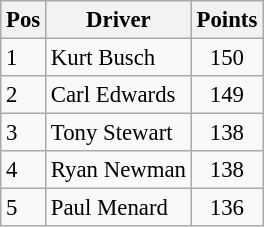<table class="sortable wikitable " style="font-size: 95%;">
<tr>
<th>Pos</th>
<th>Driver</th>
<th>Points</th>
</tr>
<tr>
<td>1</td>
<td>Kurt Busch</td>
<td style="text-align:center;">150</td>
</tr>
<tr>
<td>2</td>
<td>Carl Edwards</td>
<td style="text-align:center;">149</td>
</tr>
<tr>
<td>3</td>
<td>Tony Stewart</td>
<td style="text-align:center;">138</td>
</tr>
<tr>
<td>4</td>
<td>Ryan Newman</td>
<td style="text-align:center;">138</td>
</tr>
<tr>
<td>5</td>
<td>Paul Menard</td>
<td style="text-align:center;">136</td>
</tr>
</table>
